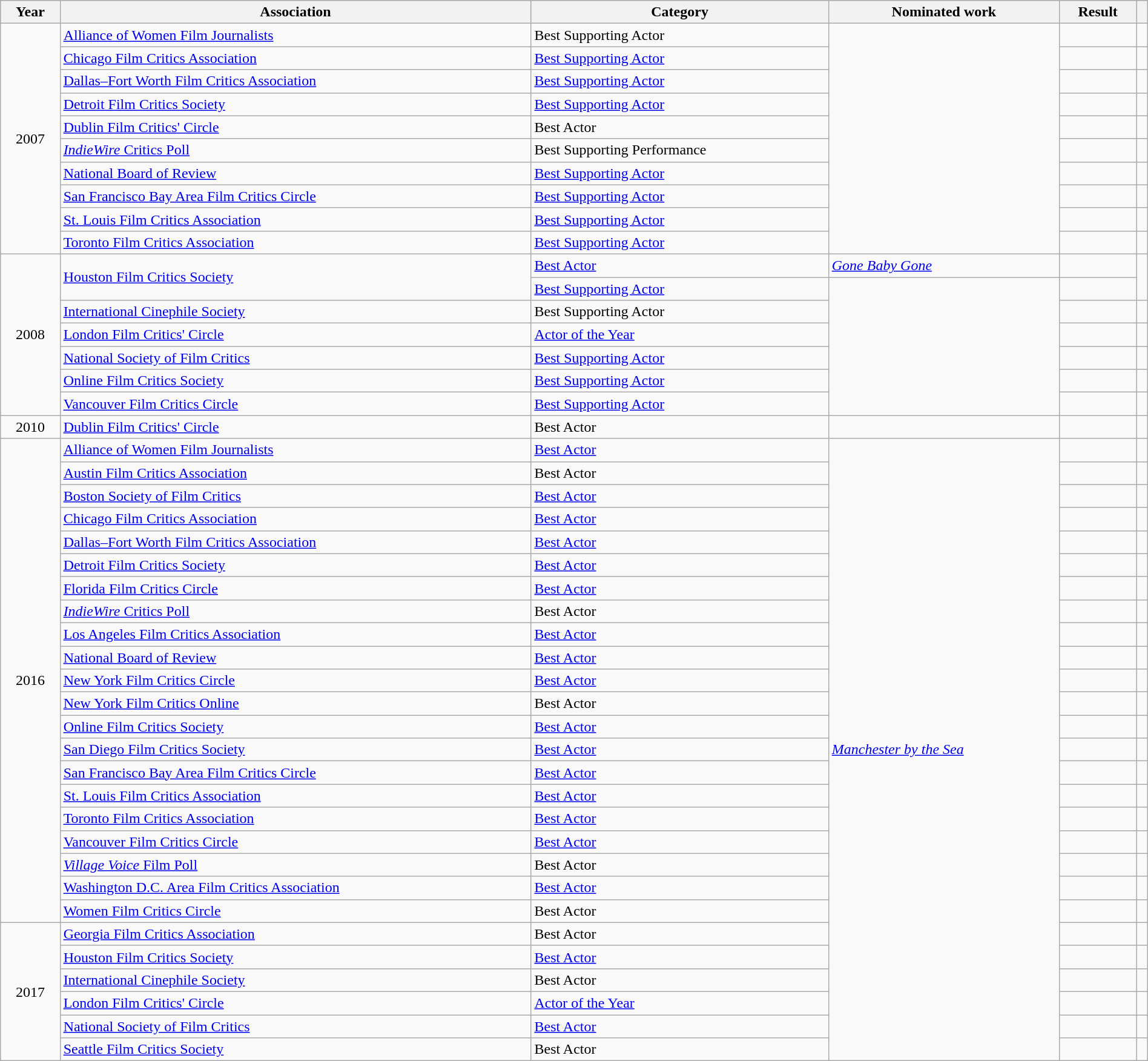<table class="wikitable plainrowheaders sortable" style="width:100%;">
<tr style="background:#ccc; text-align:center;">
<th scope="col">Year</th>
<th scope="col">Association</th>
<th scope="col">Category</th>
<th scope="col">Nominated work</th>
<th scope="col">Result</th>
<th scope="col" class="unsortable"></th>
</tr>
<tr>
<td align="center" rowspan="10">2007</td>
<td><a href='#'>Alliance of Women Film Journalists</a></td>
<td>Best Supporting Actor</td>
<td rowspan="10"></td>
<td></td>
<td align="center"></td>
</tr>
<tr>
<td><a href='#'>Chicago Film Critics Association</a></td>
<td><a href='#'>Best Supporting Actor</a></td>
<td></td>
<td align="center"></td>
</tr>
<tr>
<td><a href='#'>Dallas–Fort Worth Film Critics Association</a></td>
<td><a href='#'>Best Supporting Actor</a></td>
<td></td>
<td align="center"></td>
</tr>
<tr>
<td><a href='#'>Detroit Film Critics Society</a></td>
<td><a href='#'>Best Supporting Actor</a></td>
<td></td>
<td align="center"></td>
</tr>
<tr>
<td><a href='#'>Dublin Film Critics' Circle</a></td>
<td>Best Actor</td>
<td></td>
<td align="center"></td>
</tr>
<tr>
<td><a href='#'><em>IndieWire</em> Critics Poll</a></td>
<td>Best Supporting Performance</td>
<td></td>
<td align="center"></td>
</tr>
<tr>
<td><a href='#'>National Board of Review</a></td>
<td><a href='#'>Best Supporting Actor</a></td>
<td></td>
<td align="center"></td>
</tr>
<tr>
<td><a href='#'>San Francisco Bay Area Film Critics Circle</a></td>
<td><a href='#'>Best Supporting Actor</a></td>
<td></td>
<td align="center"></td>
</tr>
<tr>
<td><a href='#'>St. Louis Film Critics Association</a></td>
<td><a href='#'>Best Supporting Actor</a></td>
<td></td>
<td align="center"></td>
</tr>
<tr>
<td><a href='#'>Toronto Film Critics Association</a></td>
<td><a href='#'>Best Supporting Actor</a></td>
<td></td>
<td align="center"></td>
</tr>
<tr>
<td align="center" rowspan="7">2008</td>
<td rowspan="2"><a href='#'>Houston Film Critics Society</a></td>
<td><a href='#'>Best Actor</a></td>
<td><em><a href='#'>Gone Baby Gone</a></em></td>
<td></td>
<td align="center" rowspan="2"></td>
</tr>
<tr>
<td><a href='#'>Best Supporting Actor</a></td>
<td rowspan="6"></td>
<td></td>
</tr>
<tr>
<td><a href='#'>International Cinephile Society</a></td>
<td>Best Supporting Actor</td>
<td></td>
<td align="center"></td>
</tr>
<tr>
<td><a href='#'>London Film Critics' Circle</a></td>
<td><a href='#'>Actor of the Year</a></td>
<td></td>
<td align="center"></td>
</tr>
<tr>
<td><a href='#'>National Society of Film Critics</a></td>
<td><a href='#'>Best Supporting Actor</a></td>
<td></td>
<td align="center"></td>
</tr>
<tr>
<td><a href='#'>Online Film Critics Society</a></td>
<td><a href='#'>Best Supporting Actor</a></td>
<td></td>
<td align="center"></td>
</tr>
<tr>
<td><a href='#'>Vancouver Film Critics Circle</a></td>
<td><a href='#'>Best Supporting Actor</a></td>
<td></td>
<td align="center"></td>
</tr>
<tr>
<td align="center">2010</td>
<td><a href='#'>Dublin Film Critics' Circle</a></td>
<td>Best Actor</td>
<td></td>
<td></td>
<td align="center"></td>
</tr>
<tr>
<td align="center" rowspan="21">2016</td>
<td><a href='#'>Alliance of Women Film Journalists</a></td>
<td><a href='#'>Best Actor</a></td>
<td rowspan="27"><em><a href='#'>Manchester by the Sea</a></em></td>
<td></td>
<td align="center"></td>
</tr>
<tr>
<td><a href='#'>Austin Film Critics Association</a></td>
<td>Best Actor</td>
<td></td>
<td align="center"></td>
</tr>
<tr>
<td><a href='#'>Boston Society of Film Critics</a></td>
<td><a href='#'>Best Actor</a></td>
<td></td>
<td align="center"></td>
</tr>
<tr>
<td><a href='#'>Chicago Film Critics Association</a></td>
<td><a href='#'>Best Actor</a></td>
<td></td>
<td align="center"></td>
</tr>
<tr>
<td><a href='#'>Dallas–Fort Worth Film Critics Association</a></td>
<td><a href='#'>Best Actor</a></td>
<td></td>
<td align="center"></td>
</tr>
<tr>
<td><a href='#'>Detroit Film Critics Society</a></td>
<td><a href='#'>Best Actor</a></td>
<td></td>
<td align="center"></td>
</tr>
<tr>
<td><a href='#'>Florida Film Critics Circle</a></td>
<td><a href='#'>Best Actor</a></td>
<td></td>
<td align="center"></td>
</tr>
<tr>
<td><a href='#'><em>IndieWire</em> Critics Poll</a></td>
<td>Best Actor</td>
<td></td>
<td align="center"></td>
</tr>
<tr>
<td><a href='#'>Los Angeles Film Critics Association</a></td>
<td><a href='#'>Best Actor</a></td>
<td></td>
<td align="center"></td>
</tr>
<tr>
<td><a href='#'>National Board of Review</a></td>
<td><a href='#'>Best Actor</a></td>
<td></td>
<td align="center"></td>
</tr>
<tr>
<td><a href='#'>New York Film Critics Circle</a></td>
<td><a href='#'>Best Actor</a></td>
<td></td>
<td align="center"></td>
</tr>
<tr>
<td><a href='#'>New York Film Critics Online</a></td>
<td>Best Actor</td>
<td></td>
<td align="center"></td>
</tr>
<tr>
<td><a href='#'>Online Film Critics Society</a></td>
<td><a href='#'>Best Actor</a></td>
<td></td>
<td align="center"></td>
</tr>
<tr>
<td><a href='#'>San Diego Film Critics Society</a></td>
<td><a href='#'>Best Actor</a></td>
<td></td>
<td align="center"></td>
</tr>
<tr>
<td><a href='#'>San Francisco Bay Area Film Critics Circle</a></td>
<td><a href='#'>Best Actor</a></td>
<td></td>
<td align="center"></td>
</tr>
<tr>
<td><a href='#'>St. Louis Film Critics Association</a></td>
<td><a href='#'>Best Actor</a></td>
<td></td>
<td align="center"></td>
</tr>
<tr>
<td><a href='#'>Toronto Film Critics Association</a></td>
<td><a href='#'>Best Actor</a></td>
<td></td>
<td align="center"></td>
</tr>
<tr>
<td><a href='#'>Vancouver Film Critics Circle</a></td>
<td><a href='#'>Best Actor</a></td>
<td></td>
<td align="center"></td>
</tr>
<tr>
<td><a href='#'><em>Village Voice</em> Film Poll</a></td>
<td>Best Actor</td>
<td></td>
<td align="center"></td>
</tr>
<tr>
<td><a href='#'>Washington D.C. Area Film Critics Association</a></td>
<td><a href='#'>Best Actor</a></td>
<td></td>
<td align="center"></td>
</tr>
<tr>
<td><a href='#'>Women Film Critics Circle</a></td>
<td>Best Actor</td>
<td></td>
<td align="center"></td>
</tr>
<tr>
<td align="center" rowspan="6">2017</td>
<td><a href='#'>Georgia Film Critics Association</a></td>
<td>Best Actor</td>
<td></td>
<td align="center"></td>
</tr>
<tr>
<td><a href='#'>Houston Film Critics Society</a></td>
<td><a href='#'>Best Actor</a></td>
<td></td>
<td align="center"></td>
</tr>
<tr>
<td><a href='#'>International Cinephile Society</a></td>
<td>Best Actor</td>
<td></td>
<td align="center"></td>
</tr>
<tr>
<td><a href='#'>London Film Critics' Circle</a></td>
<td><a href='#'>Actor of the Year</a></td>
<td></td>
<td align="center"></td>
</tr>
<tr>
<td><a href='#'>National Society of Film Critics</a></td>
<td><a href='#'>Best Actor</a></td>
<td></td>
<td align="center"></td>
</tr>
<tr>
<td><a href='#'>Seattle Film Critics Society</a></td>
<td>Best Actor</td>
<td></td>
<td align="center"></td>
</tr>
</table>
